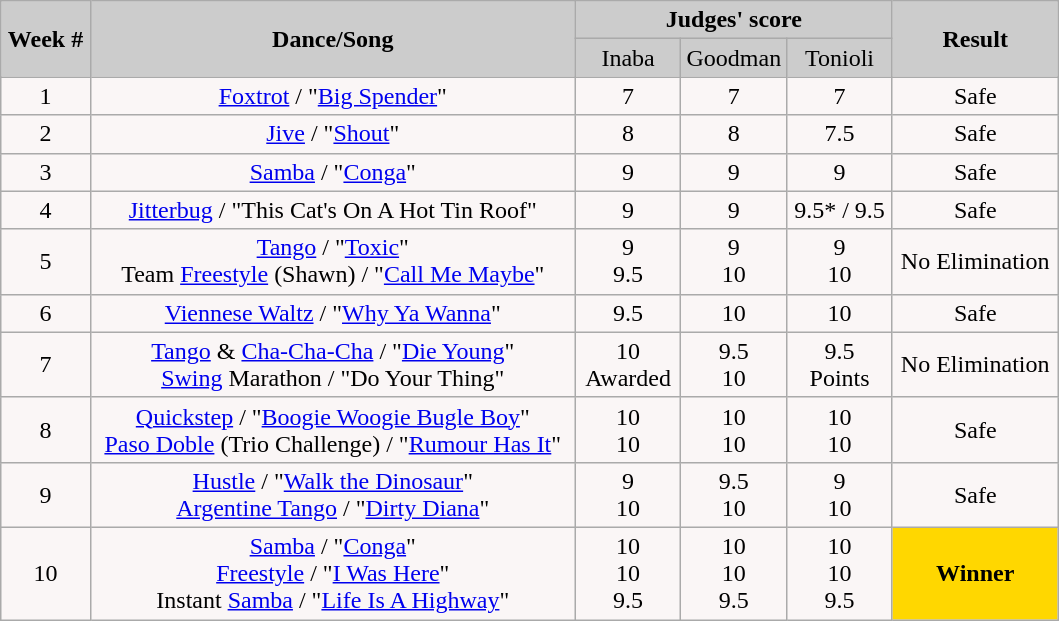<table class="wikitable" style="float:left;">
<tr style="text-align:Center; background:#ccc;">
<td rowspan="2"><strong>Week #</strong></td>
<td rowspan="2"><strong>Dance/Song</strong></td>
<td colspan="3"><strong>Judges' score</strong></td>
<td rowspan="2"><strong>Result</strong></td>
</tr>
<tr style="text-align:center; background:#ccc;">
<td style="width:10%; ">Inaba</td>
<td style="width:10%; ">Goodman</td>
<td style="width:10%; ">Tonioli</td>
</tr>
<tr>
<td style="text-align:center; background:#faf6f6;">1</td>
<td style="text-align:center; background:#faf6f6;"><a href='#'>Foxtrot</a> / "<a href='#'>Big Spender</a>"</td>
<td style="text-align:center; background:#faf6f6;">7</td>
<td style="text-align:center; background:#faf6f6;">7</td>
<td style="text-align:center; background:#faf6f6;">7</td>
<td style="text-align:center; background:#faf6f6;">Safe</td>
</tr>
<tr>
<td style="text-align:center; background:#faf6f6;">2</td>
<td style="text-align:center; background:#faf6f6;"><a href='#'>Jive</a> / "<a href='#'>Shout</a>"</td>
<td style="text-align:center; background:#faf6f6;">8</td>
<td style="text-align:center; background:#faf6f6;">8</td>
<td style="text-align:center; background:#faf6f6;">7.5</td>
<td style="text-align:center; background:#faf6f6;">Safe</td>
</tr>
<tr>
<td style="text-align:center; background:#faf6f6;">3</td>
<td style="text-align:center; background:#faf6f6;"><a href='#'>Samba</a> / "<a href='#'>Conga</a>"</td>
<td style="text-align:center; background:#faf6f6;">9</td>
<td style="text-align:center; background:#faf6f6;">9</td>
<td style="text-align:center; background:#faf6f6;">9</td>
<td style="text-align:center; background:#faf6f6;">Safe</td>
</tr>
<tr>
<td style="text-align:center; background:#faf6f6;">4</td>
<td style="text-align:center; background:#faf6f6;"><a href='#'>Jitterbug</a> / "This Cat's On A Hot Tin Roof"</td>
<td style="text-align:center; background:#faf6f6;">9</td>
<td style="text-align:center; background:#faf6f6;">9</td>
<td style="text-align:center; background:#faf6f6;">9.5* / 9.5</td>
<td style="text-align:center; background:#faf6f6;">Safe</td>
</tr>
<tr>
<td style="text-align:center; background:#faf6f6;">5</td>
<td style="text-align:center; background:#faf6f6;"><a href='#'>Tango</a> / "<a href='#'>Toxic</a>"<br>Team <a href='#'>Freestyle</a> (Shawn) / "<a href='#'>Call Me Maybe</a>"</td>
<td style="text-align:center; background:#faf6f6;">9<br>9.5</td>
<td style="text-align:center; background:#faf6f6;">9<br>10</td>
<td style="text-align:center; background:#faf6f6;">9<br>10</td>
<td style="text-align:center; background:#faf6f6;">No Elimination</td>
</tr>
<tr>
<td style="text-align:center; background:#faf6f6;">6</td>
<td style="text-align:center; background:#faf6f6;"><a href='#'>Viennese Waltz</a> / "<a href='#'>Why Ya Wanna</a>"</td>
<td style="text-align:center; background:#faf6f6;">9.5</td>
<td style="text-align:center; background:#faf6f6;">10</td>
<td style="text-align:center; background:#faf6f6;">10</td>
<td style="text-align:center; background:#faf6f6;">Safe</td>
</tr>
<tr>
<td style="text-align:center; background:#faf6f6;">7</td>
<td style="text-align:center; background:#faf6f6;"><a href='#'>Tango</a> & <a href='#'>Cha-Cha-Cha</a> / "<a href='#'>Die Young</a>"<br><a href='#'>Swing</a> Marathon / "Do Your Thing"</td>
<td style="text-align:center; background:#faf6f6;">10<br>Awarded</td>
<td style="text-align:center; background:#faf6f6;">9.5<br>10</td>
<td style="text-align:center; background:#faf6f6;">9.5<br>Points</td>
<td style="text-align:center; background:#faf6f6;">No Elimination</td>
</tr>
<tr>
<td style="text-align:center; background:#faf6f6;">8</td>
<td style="text-align:center; background:#faf6f6;"><a href='#'>Quickstep</a> / "<a href='#'>Boogie Woogie Bugle Boy</a>"<br><a href='#'>Paso Doble</a> (Trio Challenge) / "<a href='#'>Rumour Has It</a>"</td>
<td style="text-align:center; background:#faf6f6;">10<br>10</td>
<td style="text-align:center; background:#faf6f6;">10<br>10</td>
<td style="text-align:center; background:#faf6f6;">10<br>10</td>
<td style="text-align:center; background:#faf6f6;">Safe</td>
</tr>
<tr>
<td style="text-align:center; background:#faf6f6;">9</td>
<td style="text-align:center; background:#faf6f6;"><a href='#'>Hustle</a> / "<a href='#'>Walk the Dinosaur</a>"<br><a href='#'>Argentine Tango</a> / "<a href='#'>Dirty Diana</a>"</td>
<td style="text-align:center; background:#faf6f6;">9<br>10</td>
<td style="text-align:center; background:#faf6f6;">9.5<br>10</td>
<td style="text-align:center; background:#faf6f6;">9<br>10</td>
<td style="text-align:center; background:#faf6f6;">Safe</td>
</tr>
<tr>
<td style="text-align:center; background:#faf6f6;">10</td>
<td style="text-align:center; background:#faf6f6;"><a href='#'>Samba</a> / "<a href='#'>Conga</a>"<br><a href='#'>Freestyle</a> / "<a href='#'>I Was Here</a>"<br>Instant <a href='#'>Samba</a> / "<a href='#'>Life Is A Highway</a>"</td>
<td style="text-align:center; background:#faf6f6;">10<br>10<br>9.5</td>
<td style="text-align:center; background:#faf6f6;">10<br>10<br>9.5</td>
<td style="text-align:center; background:#faf6f6;">10<br>10<br>9.5</td>
<td style="text-align:center; background:gold;"><strong>Winner</strong></td>
</tr>
</table>
